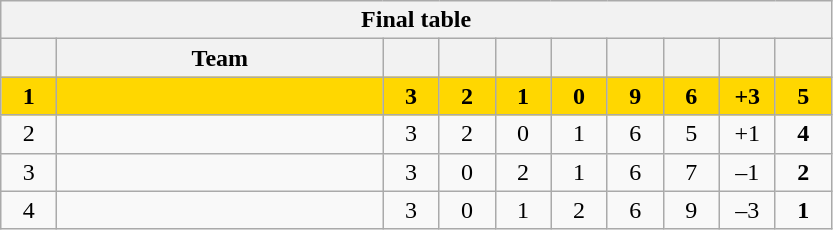<table class="wikitable" style="text-align: center;">
<tr>
<th colspan="10">Final table</th>
</tr>
<tr>
<th width=30></th>
<th width="210">Team</th>
<th width=30></th>
<th width=30></th>
<th width=30></th>
<th width=30></th>
<th width=30></th>
<th width=30></th>
<th width=30></th>
<th width=30></th>
</tr>
<tr bgcolor="gold">
<td><strong>1</strong></td>
<td style="text-align:left"><strong></strong></td>
<td><strong>3</strong></td>
<td><strong>2</strong></td>
<td><strong>1</strong></td>
<td><strong>0</strong></td>
<td><strong>9</strong></td>
<td><strong>6</strong></td>
<td><strong>+3</strong></td>
<td><strong>5</strong></td>
</tr>
<tr>
<td>2</td>
<td style="text-align:left"></td>
<td>3</td>
<td>2</td>
<td>0</td>
<td>1</td>
<td>6</td>
<td>5</td>
<td>+1</td>
<td><strong>4</strong></td>
</tr>
<tr>
<td>3</td>
<td style="text-align:left"></td>
<td>3</td>
<td>0</td>
<td>2</td>
<td>1</td>
<td>6</td>
<td>7</td>
<td>–1</td>
<td><strong>2</strong></td>
</tr>
<tr>
<td>4</td>
<td style="text-align:left"></td>
<td>3</td>
<td>0</td>
<td>1</td>
<td>2</td>
<td>6</td>
<td>9</td>
<td>–3</td>
<td><strong>1</strong></td>
</tr>
</table>
